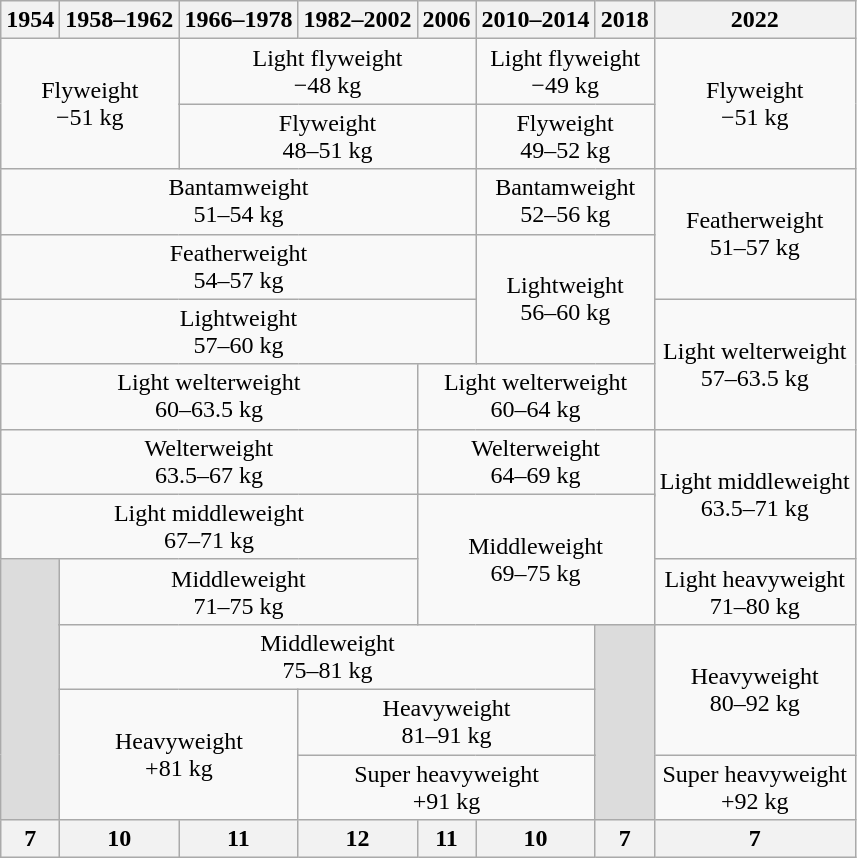<table class="wikitable" style="text-align:center">
<tr>
<th>1954</th>
<th>1958–1962</th>
<th>1966–1978</th>
<th>1982–2002</th>
<th>2006</th>
<th>2010–2014</th>
<th>2018</th>
<th>2022</th>
</tr>
<tr>
<td rowspan=3 colspan=2>Flyweight<br>−51 kg</td>
<td colspan=3>Light flyweight<br>−48 kg</td>
<td rowspan=2 colspan=2>Light flyweight<br>−49 kg</td>
<td rowspan=3>Flyweight<br>−51 kg</td>
</tr>
<tr>
<td rowspan=2 colspan=3>Flyweight<br>48–51 kg</td>
</tr>
<tr>
<td rowspan=2 colspan=2>Flyweight<br>49–52 kg</td>
</tr>
<tr>
<td rowspan=2 colspan=5>Bantamweight<br>51–54 kg</td>
<td rowspan=4>Featherweight<br>51–57 kg</td>
</tr>
<tr>
<td rowspan=2 colspan=2>Bantamweight<br>52–56 kg</td>
</tr>
<tr>
<td rowspan=2 colspan=5>Featherweight<br>54–57 kg</td>
</tr>
<tr>
<td rowspan=2 colspan=2>Lightweight<br>56–60 kg</td>
</tr>
<tr>
<td colspan=5>Lightweight<br>57–60 kg</td>
<td rowspan=2>Light welterweight<br>57–63.5 kg</td>
</tr>
<tr>
<td colspan=4>Light welterweight<br>60–63.5 kg</td>
<td rowspan=2 colspan=3>Light welterweight<br>60–64 kg</td>
</tr>
<tr>
<td rowspan=2 colspan=4>Welterweight<br>63.5–67 kg</td>
<td rowspan=4>Light middleweight<br>63.5–71 kg</td>
</tr>
<tr>
<td rowspan=2 colspan=3>Welterweight<br>64–69 kg</td>
</tr>
<tr>
<td rowspan=2 colspan=4>Light middleweight<br>67–71 kg</td>
</tr>
<tr>
<td rowspan=2 colspan=3>Middleweight<br>69–75 kg</td>
</tr>
<tr>
<td rowspan=6 bgcolor=#DCDCDC></td>
<td colspan=3>Middleweight<br>71–75 kg</td>
<td rowspan=2>Light heavyweight<br>71–80 kg</td>
</tr>
<tr>
<td rowspan=2 colspan=5>Middleweight<br>75–81 kg</td>
<td rowspan=5 bgcolor=#DCDCDC></td>
</tr>
<tr>
<td rowspan=3>Heavyweight<br>80–92 kg</td>
</tr>
<tr>
<td rowspan=3 colspan=2>Heavyweight<br>+81 kg</td>
<td colspan=3>Heavyweight<br>81–91 kg</td>
</tr>
<tr>
<td rowspan=2 colspan=3>Super heavyweight<br>+91 kg</td>
</tr>
<tr>
<td>Super heavyweight<br>+92 kg</td>
</tr>
<tr>
<th>7</th>
<th>10</th>
<th>11</th>
<th>12</th>
<th>11</th>
<th>10</th>
<th>7</th>
<th>7</th>
</tr>
</table>
